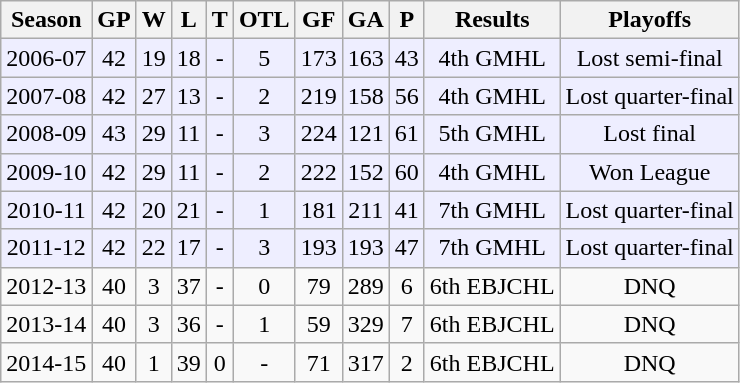<table class="wikitable">
<tr>
<th>Season</th>
<th>GP</th>
<th>W</th>
<th>L</th>
<th>T</th>
<th>OTL</th>
<th>GF</th>
<th>GA</th>
<th>P</th>
<th>Results</th>
<th>Playoffs</th>
</tr>
<tr align="center" bgcolor="#eeeeff">
<td>2006-07</td>
<td>42</td>
<td>19</td>
<td>18</td>
<td>-</td>
<td>5</td>
<td>173</td>
<td>163</td>
<td>43</td>
<td>4th GMHL</td>
<td>Lost semi-final</td>
</tr>
<tr align="center" bgcolor="#eeeeff">
<td>2007-08</td>
<td>42</td>
<td>27</td>
<td>13</td>
<td>-</td>
<td>2</td>
<td>219</td>
<td>158</td>
<td>56</td>
<td>4th GMHL</td>
<td>Lost quarter-final</td>
</tr>
<tr align="center" bgcolor="#eeeeff">
<td>2008-09</td>
<td>43</td>
<td>29</td>
<td>11</td>
<td>-</td>
<td>3</td>
<td>224</td>
<td>121</td>
<td>61</td>
<td>5th GMHL</td>
<td>Lost final</td>
</tr>
<tr align="center" bgcolor="#eeeeff">
<td>2009-10</td>
<td>42</td>
<td>29</td>
<td>11</td>
<td>-</td>
<td>2</td>
<td>222</td>
<td>152</td>
<td>60</td>
<td>4th GMHL</td>
<td>Won League</td>
</tr>
<tr align="center" bgcolor="#eeeeff">
<td>2010-11</td>
<td>42</td>
<td>20</td>
<td>21</td>
<td>-</td>
<td>1</td>
<td>181</td>
<td>211</td>
<td>41</td>
<td>7th GMHL</td>
<td>Lost quarter-final</td>
</tr>
<tr align="center" bgcolor="#eeeeff">
<td>2011-12</td>
<td>42</td>
<td>22</td>
<td>17</td>
<td>-</td>
<td>3</td>
<td>193</td>
<td>193</td>
<td>47</td>
<td>7th GMHL</td>
<td>Lost quarter-final</td>
</tr>
<tr align="center">
<td>2012-13</td>
<td>40</td>
<td>3</td>
<td>37</td>
<td>-</td>
<td>0</td>
<td>79</td>
<td>289</td>
<td>6</td>
<td>6th EBJCHL</td>
<td>DNQ</td>
</tr>
<tr align="center">
<td>2013-14</td>
<td>40</td>
<td>3</td>
<td>36</td>
<td>-</td>
<td>1</td>
<td>59</td>
<td>329</td>
<td>7</td>
<td>6th EBJCHL</td>
<td>DNQ</td>
</tr>
<tr align="center">
<td>2014-15</td>
<td>40</td>
<td>1</td>
<td>39</td>
<td>0</td>
<td>-</td>
<td>71</td>
<td>317</td>
<td>2</td>
<td>6th EBJCHL</td>
<td>DNQ</td>
</tr>
</table>
